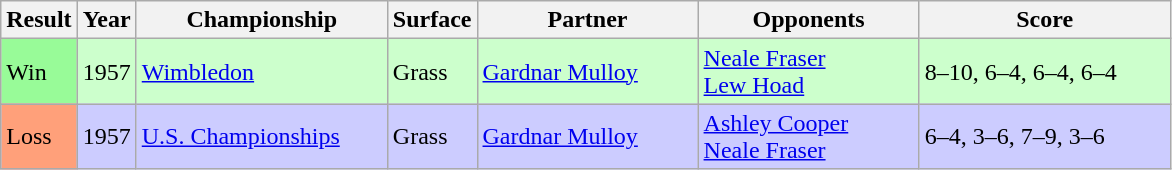<table class="sortable wikitable">
<tr>
<th style="width:40px">Result</th>
<th style="width:30px">Year</th>
<th style="width:160px">Championship</th>
<th style="width:50px">Surface</th>
<th style="width:140px">Partner</th>
<th style="width:140px">Opponents</th>
<th style="width:160px" class="unsortable">Score</th>
</tr>
<tr style="background:#cfc;">
<td style="background:#98fb98;">Win</td>
<td>1957</td>
<td><a href='#'>Wimbledon</a></td>
<td>Grass</td>
<td> <a href='#'>Gardnar Mulloy</a></td>
<td> <a href='#'>Neale Fraser</a> <br>  <a href='#'>Lew Hoad</a></td>
<td>8–10, 6–4, 6–4, 6–4</td>
</tr>
<tr style="background:#ccf;">
<td style="background:#ffa07a;">Loss</td>
<td>1957</td>
<td><a href='#'>U.S. Championships</a></td>
<td>Grass</td>
<td> <a href='#'>Gardnar Mulloy</a></td>
<td> <a href='#'>Ashley Cooper</a> <br>  <a href='#'>Neale Fraser</a></td>
<td>6–4, 3–6, 7–9, 3–6</td>
</tr>
</table>
